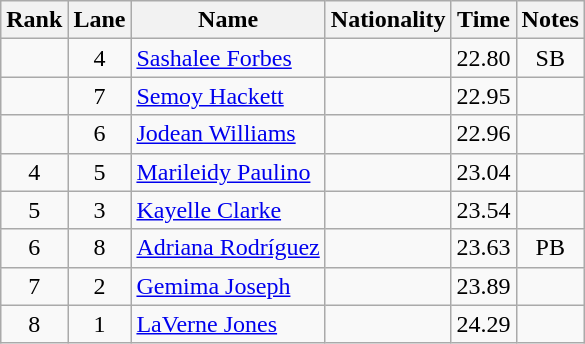<table class="wikitable sortable" style="text-align:center">
<tr>
<th>Rank</th>
<th>Lane</th>
<th>Name</th>
<th>Nationality</th>
<th>Time</th>
<th>Notes</th>
</tr>
<tr>
<td></td>
<td>4</td>
<td align=left><a href='#'>Sashalee Forbes</a></td>
<td align=left></td>
<td>22.80</td>
<td>SB</td>
</tr>
<tr>
<td></td>
<td>7</td>
<td align=left><a href='#'>Semoy Hackett</a></td>
<td align=left></td>
<td>22.95</td>
<td></td>
</tr>
<tr>
<td></td>
<td>6</td>
<td align=left><a href='#'>Jodean Williams</a></td>
<td align=left></td>
<td>22.96</td>
<td></td>
</tr>
<tr>
<td>4</td>
<td>5</td>
<td align=left><a href='#'>Marileidy Paulino</a></td>
<td align=left></td>
<td>23.04</td>
<td></td>
</tr>
<tr>
<td>5</td>
<td>3</td>
<td align=left><a href='#'>Kayelle Clarke</a></td>
<td align=left></td>
<td>23.54</td>
<td></td>
</tr>
<tr>
<td>6</td>
<td>8</td>
<td align=left><a href='#'>Adriana Rodríguez</a></td>
<td align=left></td>
<td>23.63</td>
<td>PB</td>
</tr>
<tr>
<td>7</td>
<td>2</td>
<td align=left><a href='#'>Gemima Joseph</a></td>
<td align=left></td>
<td>23.89</td>
<td></td>
</tr>
<tr>
<td>8</td>
<td>1</td>
<td align=left><a href='#'>LaVerne Jones</a></td>
<td align=left></td>
<td>24.29</td>
<td></td>
</tr>
</table>
